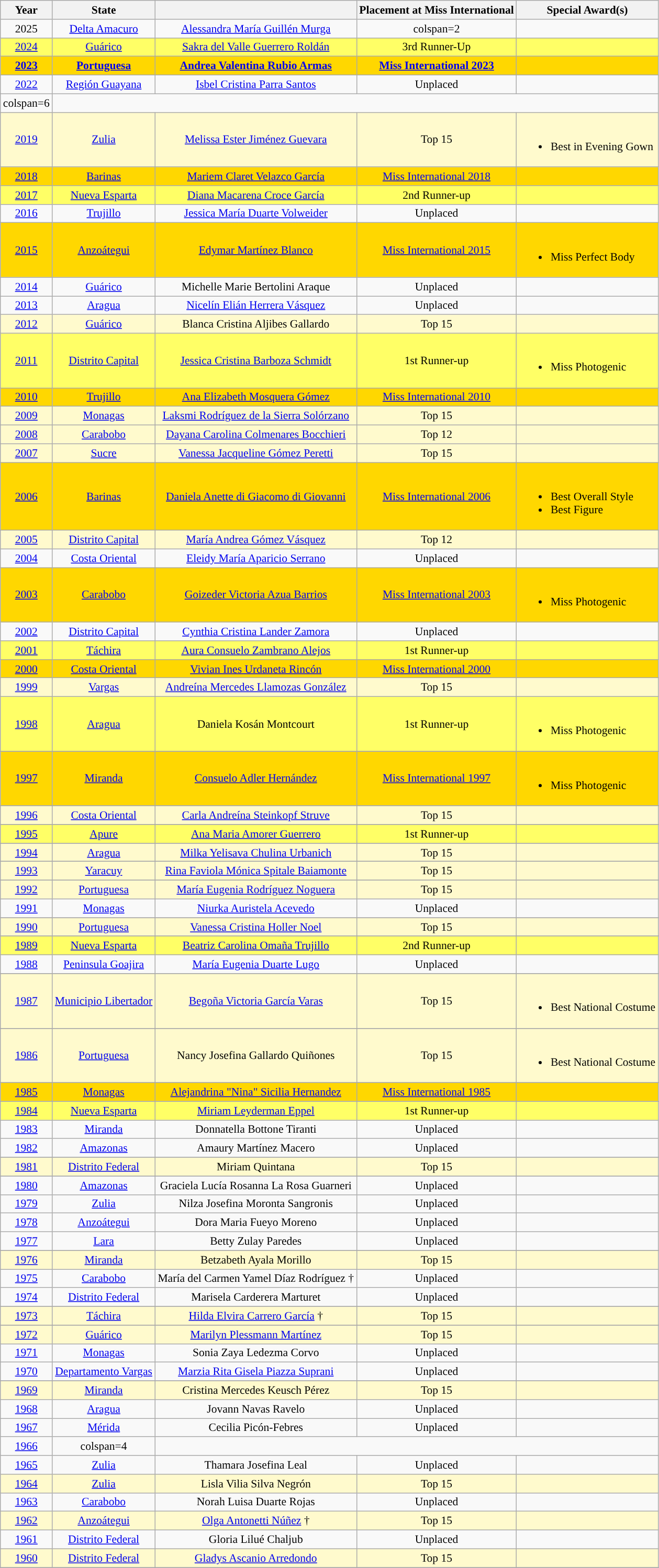<table class="wikitable " style="font-size: 90%; text-align:center;">
<tr>
<th>Year</th>
<th>State</th>
<th></th>
<th>Placement at Miss International</th>
<th>Special Award(s)</th>
</tr>
<tr>
<td>2025</td>
<td><a href='#'>Delta Amacuro</a></td>
<td><a href='#'>Alessandra María Guillén Murga</a></td>
<td>colspan=2 </td>
</tr>
<tr style="background-color:#FFFF66; font-weight: #FFFF66">
<td><a href='#'>2024</a></td>
<td><a href='#'>Guárico</a></td>
<td><a href='#'>Sakra del Valle Guerrero Roldán</a></td>
<td>3rd Runner-Up</td>
<td></td>
</tr>
<tr style="background-color:gold; font-weight: bold">
<td><a href='#'>2023</a></td>
<td><a href='#'>Portuguesa</a></td>
<td><a href='#'>Andrea Valentina Rubio Armas</a></td>
<td><a href='#'>Miss International 2023</a></td>
<td></td>
</tr>
<tr>
<td><a href='#'>2022</a></td>
<td><a href='#'>Región Guayana</a></td>
<td><a href='#'>Isbel Cristina Parra Santos</a></td>
<td>Unplaced</td>
<td></td>
</tr>
<tr>
<td>colspan=6 </td>
</tr>
<tr style="background-color:#FFFACD;">
<td><a href='#'>2019</a></td>
<td><a href='#'>Zulia</a></td>
<td><a href='#'>Melissa Ester Jiménez Guevara</a></td>
<td>Top 15</td>
<td align="left"><br><ul><li>Best in Evening Gown</li></ul></td>
</tr>
<tr style="background-color:gold; ">
<td><a href='#'>2018</a></td>
<td><a href='#'>Barinas</a></td>
<td><a href='#'>Mariem Claret Velazco García</a></td>
<td><a href='#'>Miss International 2018</a></td>
<td></td>
</tr>
<tr style="background-color:#FFFF66;">
<td><a href='#'>2017</a></td>
<td><a href='#'>Nueva Esparta</a></td>
<td><a href='#'>Diana Macarena Croce García</a></td>
<td>2nd Runner-up</td>
<td></td>
</tr>
<tr>
<td><a href='#'>2016</a></td>
<td><a href='#'>Trujillo</a></td>
<td><a href='#'>Jessica María Duarte Volweider</a></td>
<td>Unplaced</td>
<td></td>
</tr>
<tr style="background-color:gold; ">
<td><a href='#'>2015</a></td>
<td><a href='#'>Anzoátegui</a></td>
<td><a href='#'>Edymar Martínez Blanco</a></td>
<td><a href='#'>Miss International 2015</a></td>
<td align="left"><br><ul><li>Miss Perfect Body</li></ul></td>
</tr>
<tr>
<td><a href='#'>2014</a></td>
<td><a href='#'>Guárico</a></td>
<td>Michelle Marie Bertolini Araque</td>
<td>Unplaced</td>
<td></td>
</tr>
<tr>
<td><a href='#'>2013</a></td>
<td><a href='#'>Aragua</a></td>
<td><a href='#'>Nicelín Elián Herrera Vásquez</a></td>
<td>Unplaced</td>
<td></td>
</tr>
<tr style="background-color:#FFFACD;">
<td><a href='#'>2012</a></td>
<td><a href='#'>Guárico</a></td>
<td>Blanca Cristina Aljibes Gallardo</td>
<td>Top 15</td>
<td></td>
</tr>
<tr style="background-color:#FFFF66;">
<td><a href='#'>2011</a></td>
<td><a href='#'>Distrito Capital</a></td>
<td><a href='#'>Jessica Cristina Barboza Schmidt</a></td>
<td>1st Runner-up</td>
<td align="left"><br><ul><li>Miss Photogenic</li></ul></td>
</tr>
<tr style="background-color:gold; ">
<td><a href='#'>2010</a></td>
<td><a href='#'>Trujillo</a></td>
<td><a href='#'>Ana Elizabeth Mosquera Gómez</a></td>
<td><a href='#'>Miss International 2010</a></td>
<td></td>
</tr>
<tr style="background-color:#FFFACD;">
<td><a href='#'>2009</a></td>
<td><a href='#'>Monagas</a></td>
<td><a href='#'>Laksmi Rodríguez de la Sierra Solórzano</a></td>
<td>Top 15</td>
<td></td>
</tr>
<tr style="background-color:#FFFACD;">
<td><a href='#'>2008</a></td>
<td><a href='#'>Carabobo</a></td>
<td><a href='#'>Dayana Carolina Colmenares Bocchieri</a></td>
<td>Top 12</td>
<td></td>
</tr>
<tr style="background-color:#FFFACD;">
<td><a href='#'>2007</a></td>
<td><a href='#'>Sucre</a></td>
<td><a href='#'>Vanessa Jacqueline Gómez Peretti</a></td>
<td>Top 15</td>
<td></td>
</tr>
<tr style="background-color:gold; ">
<td><a href='#'>2006</a></td>
<td><a href='#'>Barinas</a></td>
<td><a href='#'>Daniela Anette di Giacomo di Giovanni</a></td>
<td><a href='#'>Miss International 2006</a></td>
<td align="left"><br><ul><li>Best Overall Style</li><li>Best Figure</li></ul></td>
</tr>
<tr style="background-color:#FFFACD;">
<td><a href='#'>2005</a></td>
<td><a href='#'>Distrito Capital</a></td>
<td><a href='#'>María Andrea Gómez Vásquez</a></td>
<td>Top 12</td>
<td></td>
</tr>
<tr>
<td><a href='#'>2004</a></td>
<td><a href='#'>Costa Oriental</a></td>
<td><a href='#'>Eleidy María Aparicio Serrano</a></td>
<td>Unplaced</td>
<td></td>
</tr>
<tr style="background-color:gold; ">
<td><a href='#'>2003</a></td>
<td><a href='#'>Carabobo</a></td>
<td><a href='#'>Goizeder Victoria Azua Barrios</a></td>
<td><a href='#'>Miss International 2003</a></td>
<td align="left"><br><ul><li>Miss Photogenic</li></ul></td>
</tr>
<tr>
<td><a href='#'>2002</a></td>
<td><a href='#'>Distrito Capital</a></td>
<td><a href='#'>Cynthia Cristina Lander Zamora</a></td>
<td>Unplaced</td>
<td></td>
</tr>
<tr style="background-color:#FFFF66;">
<td><a href='#'>2001</a></td>
<td><a href='#'>Táchira</a></td>
<td><a href='#'>Aura Consuelo Zambrano Alejos</a></td>
<td>1st Runner-up</td>
<td></td>
</tr>
<tr style="background-color:gold; ">
<td><a href='#'>2000</a></td>
<td><a href='#'>Costa Oriental</a></td>
<td><a href='#'>Vivian Ines Urdaneta Rincón</a></td>
<td><a href='#'>Miss International 2000</a></td>
<td></td>
</tr>
<tr style="background-color:#FFFACD;">
<td><a href='#'>1999</a></td>
<td><a href='#'>Vargas</a></td>
<td><a href='#'>Andreína Mercedes Llamozas González</a></td>
<td>Top 15</td>
<td></td>
</tr>
<tr style="background-color:#FFFF66;">
<td><a href='#'>1998</a></td>
<td><a href='#'>Aragua</a></td>
<td>Daniela Kosán Montcourt</td>
<td>1st Runner-up</td>
<td align="left"><br><ul><li>Miss Photogenic</li></ul></td>
</tr>
<tr>
</tr>
<tr style="background-color:gold; ">
<td><a href='#'>1997</a></td>
<td><a href='#'>Miranda</a></td>
<td><a href='#'>Consuelo Adler Hernández</a></td>
<td><a href='#'>Miss International 1997</a></td>
<td align="left"><br><ul><li>Miss Photogenic</li></ul></td>
</tr>
<tr>
</tr>
<tr style="background-color:#FFFACD;">
<td><a href='#'>1996</a></td>
<td><a href='#'>Costa Oriental</a></td>
<td><a href='#'>Carla Andreína Steinkopf Struve</a></td>
<td>Top 15</td>
<td></td>
</tr>
<tr>
</tr>
<tr style="background-color:#FFFF66;">
<td><a href='#'>1995</a></td>
<td><a href='#'>Apure</a></td>
<td><a href='#'>Ana Maria Amorer Guerrero</a></td>
<td>1st Runner-up</td>
<td></td>
</tr>
<tr>
</tr>
<tr style="background-color:#FFFACD;">
<td><a href='#'>1994</a></td>
<td><a href='#'>Aragua</a></td>
<td><a href='#'>Milka Yelisava Chulina Urbanich</a></td>
<td>Top 15</td>
<td></td>
</tr>
<tr>
</tr>
<tr style="background-color:#FFFACD;">
<td><a href='#'>1993</a></td>
<td><a href='#'>Yaracuy</a></td>
<td><a href='#'>Rina Faviola Mónica Spitale Baiamonte</a></td>
<td>Top 15</td>
<td></td>
</tr>
<tr>
</tr>
<tr style="background-color:#FFFACD;">
<td><a href='#'>1992</a></td>
<td><a href='#'>Portuguesa</a></td>
<td><a href='#'>María Eugenia Rodríguez Noguera</a></td>
<td>Top 15</td>
<td></td>
</tr>
<tr>
<td><a href='#'>1991</a></td>
<td><a href='#'>Monagas</a></td>
<td><a href='#'>Niurka Auristela Acevedo</a></td>
<td>Unplaced</td>
<td></td>
</tr>
<tr>
</tr>
<tr style="background-color:#FFFACD;">
<td><a href='#'>1990</a></td>
<td><a href='#'>Portuguesa</a></td>
<td><a href='#'>Vanessa Cristina Holler Noel</a></td>
<td>Top 15</td>
<td></td>
</tr>
<tr>
</tr>
<tr style="background-color:#FFFF66;">
<td><a href='#'>1989</a></td>
<td><a href='#'>Nueva Esparta</a></td>
<td><a href='#'>Beatriz Carolina Omaña Trujillo</a></td>
<td>2nd Runner-up</td>
<td></td>
</tr>
<tr>
<td><a href='#'>1988</a></td>
<td><a href='#'>Peninsula Goajira</a></td>
<td><a href='#'>María Eugenia Duarte Lugo</a></td>
<td>Unplaced</td>
<td></td>
</tr>
<tr>
</tr>
<tr style="background-color:#FFFACD;">
<td><a href='#'>1987</a></td>
<td><a href='#'>Municipio Libertador</a></td>
<td><a href='#'>Begoña Victoria García Varas</a></td>
<td>Top 15</td>
<td align="left"><br><ul><li>Best National Costume</li></ul></td>
</tr>
<tr>
</tr>
<tr style="background-color:#FFFACD;">
<td><a href='#'>1986</a></td>
<td><a href='#'>Portuguesa</a></td>
<td>Nancy Josefina Gallardo Quiñones</td>
<td>Top 15</td>
<td align="left"><br><ul><li>Best National Costume</li></ul></td>
</tr>
<tr>
</tr>
<tr style="background-color:gold; ">
<td><a href='#'>1985</a></td>
<td><a href='#'>Monagas</a></td>
<td><a href='#'>Alejandrina "Nina" Sicilia Hernandez</a></td>
<td><a href='#'>Miss International 1985</a></td>
<td></td>
</tr>
<tr>
</tr>
<tr style="background-color:#FFFF66;">
<td><a href='#'>1984</a></td>
<td><a href='#'>Nueva Esparta</a></td>
<td><a href='#'>Miriam Leyderman Eppel</a></td>
<td>1st Runner-up</td>
<td></td>
</tr>
<tr>
<td><a href='#'>1983</a></td>
<td><a href='#'>Miranda</a></td>
<td>Donnatella Bottone Tiranti</td>
<td>Unplaced</td>
<td></td>
</tr>
<tr>
<td><a href='#'>1982</a></td>
<td><a href='#'>Amazonas</a></td>
<td>Amaury Martínez Macero</td>
<td>Unplaced</td>
<td></td>
</tr>
<tr>
</tr>
<tr style="background-color:#FFFACD;">
<td><a href='#'>1981</a></td>
<td><a href='#'>Distrito Federal</a></td>
<td>Miriam Quintana</td>
<td>Top 15</td>
<td></td>
</tr>
<tr>
</tr>
<tr>
<td><a href='#'>1980</a></td>
<td><a href='#'>Amazonas</a></td>
<td>Graciela Lucía Rosanna La Rosa Guarneri</td>
<td>Unplaced</td>
<td></td>
</tr>
<tr>
<td><a href='#'>1979</a></td>
<td><a href='#'>Zulia</a></td>
<td>Nilza Josefina Moronta Sangronis</td>
<td>Unplaced</td>
<td></td>
</tr>
<tr>
<td><a href='#'>1978</a></td>
<td><a href='#'>Anzoátegui</a></td>
<td>Dora Maria Fueyo Moreno</td>
<td>Unplaced</td>
<td></td>
</tr>
<tr>
<td><a href='#'>1977</a></td>
<td><a href='#'>Lara</a></td>
<td>Betty Zulay Paredes</td>
<td>Unplaced</td>
<td></td>
</tr>
<tr>
</tr>
<tr style="background-color:#FFFACD;">
<td><a href='#'>1976</a></td>
<td><a href='#'>Miranda</a></td>
<td>Betzabeth Ayala Morillo</td>
<td>Top 15</td>
<td></td>
</tr>
<tr>
<td><a href='#'>1975</a></td>
<td><a href='#'>Carabobo</a></td>
<td>María del Carmen Yamel Díaz Rodríguez †</td>
<td>Unplaced</td>
<td></td>
</tr>
<tr>
<td><a href='#'>1974</a></td>
<td><a href='#'>Distrito Federal</a></td>
<td>Marisela Carderera Marturet</td>
<td>Unplaced</td>
<td></td>
</tr>
<tr>
</tr>
<tr style="background-color:#FFFACD;">
<td><a href='#'>1973</a></td>
<td><a href='#'>Táchira</a></td>
<td><a href='#'>Hilda Elvira Carrero García</a> †</td>
<td>Top 15</td>
<td></td>
</tr>
<tr>
</tr>
<tr style="background-color:#FFFACD;">
<td><a href='#'>1972</a></td>
<td><a href='#'>Guárico</a></td>
<td><a href='#'>Marilyn Plessmann Martínez</a></td>
<td>Top 15</td>
<td></td>
</tr>
<tr>
<td><a href='#'>1971</a></td>
<td><a href='#'>Monagas</a></td>
<td>Sonia Zaya Ledezma Corvo</td>
<td>Unplaced</td>
<td></td>
</tr>
<tr>
<td><a href='#'>1970</a></td>
<td><a href='#'>Departamento Vargas</a></td>
<td><a href='#'>Marzia Rita Gisela Piazza Suprani</a></td>
<td>Unplaced</td>
<td></td>
</tr>
<tr>
</tr>
<tr style="background-color:#FFFACD;">
<td><a href='#'>1969</a></td>
<td><a href='#'>Miranda</a></td>
<td>Cristina Mercedes Keusch Pérez</td>
<td>Top 15</td>
<td></td>
</tr>
<tr>
<td><a href='#'>1968</a></td>
<td><a href='#'>Aragua</a></td>
<td>Jovann Navas Ravelo</td>
<td>Unplaced</td>
<td></td>
</tr>
<tr>
<td><a href='#'>1967</a></td>
<td><a href='#'>Mérida</a></td>
<td>Cecilia Picón-Febres</td>
<td>Unplaced</td>
<td></td>
</tr>
<tr>
<td><a href='#'>1966</a></td>
<td>colspan=4 </td>
</tr>
<tr>
<td><a href='#'>1965</a></td>
<td><a href='#'>Zulia</a></td>
<td>Thamara Josefina Leal</td>
<td>Unplaced</td>
<td></td>
</tr>
<tr style="background-color:#FFFACD;">
<td><a href='#'>1964</a></td>
<td><a href='#'>Zulia</a></td>
<td>Lisla Vilia Silva Negrón</td>
<td>Top 15</td>
<td></td>
</tr>
<tr>
<td><a href='#'>1963</a></td>
<td><a href='#'>Carabobo</a></td>
<td>Norah Luisa Duarte Rojas</td>
<td>Unplaced</td>
<td></td>
</tr>
<tr style="background-color:#FFFACD;">
<td><a href='#'>1962</a></td>
<td><a href='#'>Anzoátegui</a></td>
<td><a href='#'>Olga Antonetti Núñez</a> †</td>
<td>Top 15</td>
<td></td>
</tr>
<tr>
<td><a href='#'>1961</a></td>
<td><a href='#'>Distrito Federal</a></td>
<td>Gloria Lilué Chaljub</td>
<td>Unplaced</td>
<td></td>
</tr>
<tr style="background-color:#FFFACD;">
<td><a href='#'>1960</a></td>
<td><a href='#'>Distrito Federal</a></td>
<td><a href='#'>Gladys Ascanio Arredondo</a></td>
<td>Top 15</td>
<td></td>
</tr>
<tr>
</tr>
</table>
